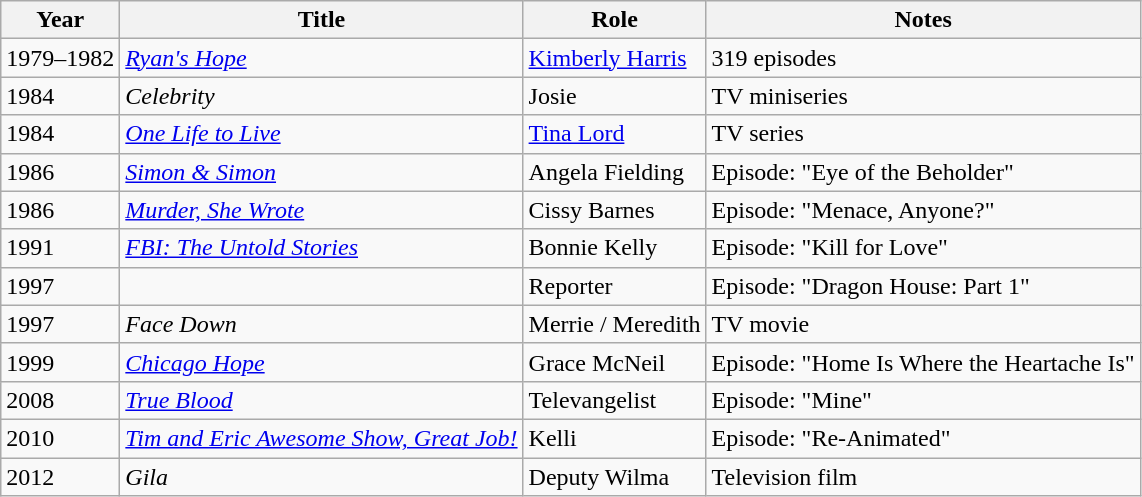<table class="wikitable sortable">
<tr>
<th>Year</th>
<th>Title</th>
<th>Role</th>
<th class="unsortable">Notes</th>
</tr>
<tr>
<td>1979–1982</td>
<td><em><a href='#'>Ryan's Hope</a></em></td>
<td><a href='#'>Kimberly Harris</a></td>
<td>319 episodes</td>
</tr>
<tr>
<td>1984</td>
<td><em>Celebrity</em></td>
<td>Josie</td>
<td>TV miniseries</td>
</tr>
<tr>
<td>1984</td>
<td><em><a href='#'>One Life to Live</a></em></td>
<td><a href='#'>Tina Lord</a></td>
<td>TV series</td>
</tr>
<tr>
<td>1986</td>
<td><em><a href='#'>Simon & Simon</a></em></td>
<td>Angela Fielding</td>
<td>Episode: "Eye of the Beholder"</td>
</tr>
<tr>
<td>1986</td>
<td><em><a href='#'>Murder, She Wrote</a></em></td>
<td>Cissy Barnes</td>
<td>Episode: "Menace, Anyone?"</td>
</tr>
<tr>
<td>1991</td>
<td><em><a href='#'>FBI: The Untold Stories</a></em></td>
<td>Bonnie Kelly</td>
<td>Episode: "Kill for Love"</td>
</tr>
<tr>
<td>1997</td>
<td><em></em></td>
<td>Reporter</td>
<td>Episode: "Dragon House: Part 1"</td>
</tr>
<tr>
<td>1997</td>
<td><em>Face Down</em></td>
<td>Merrie / Meredith</td>
<td>TV movie</td>
</tr>
<tr>
<td>1999</td>
<td><em><a href='#'>Chicago Hope</a></em></td>
<td>Grace McNeil</td>
<td>Episode: "Home Is Where the Heartache Is"</td>
</tr>
<tr>
<td>2008</td>
<td><em><a href='#'>True Blood</a></em></td>
<td>Televangelist</td>
<td>Episode: "Mine"</td>
</tr>
<tr>
<td>2010</td>
<td><em><a href='#'>Tim and Eric Awesome Show, Great Job!</a></em></td>
<td>Kelli</td>
<td>Episode: "Re-Animated"</td>
</tr>
<tr>
<td>2012</td>
<td><em>Gila</em></td>
<td>Deputy Wilma</td>
<td>Television film</td>
</tr>
</table>
